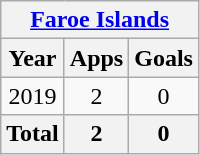<table class="wikitable" style="text-align:center">
<tr>
<th colspan=3><a href='#'>Faroe Islands</a></th>
</tr>
<tr>
<th>Year</th>
<th>Apps</th>
<th>Goals</th>
</tr>
<tr>
<td>2019</td>
<td>2</td>
<td>0</td>
</tr>
<tr>
<th>Total</th>
<th>2</th>
<th>0</th>
</tr>
</table>
